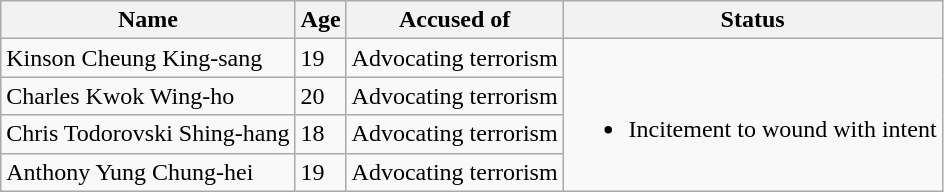<table class="wikitable">
<tr>
<th>Name</th>
<th>Age</th>
<th>Accused of</th>
<th>Status</th>
</tr>
<tr>
<td>Kinson Cheung King-sang</td>
<td>19</td>
<td>Advocating terrorism</td>
<td rowspan="4"><br><ul><li>Incitement to wound with intent</li></ul></td>
</tr>
<tr>
<td>Charles Kwok Wing-ho</td>
<td>20</td>
<td>Advocating terrorism</td>
</tr>
<tr>
<td>Chris Todorovski Shing-hang</td>
<td>18</td>
<td>Advocating terrorism</td>
</tr>
<tr>
<td>Anthony Yung Chung-hei</td>
<td>19</td>
<td>Advocating terrorism</td>
</tr>
</table>
